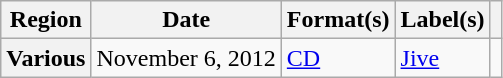<table class="wikitable plainrowheaders">
<tr>
<th scope="col">Region</th>
<th scope="col">Date</th>
<th scope="col">Format(s)</th>
<th scope="col">Label(s)</th>
<th scope="col"></th>
</tr>
<tr>
<th scope="row">Various</th>
<td>November 6, 2012</td>
<td><a href='#'>CD</a></td>
<td><a href='#'>Jive</a></td>
<td align="center"></td>
</tr>
</table>
